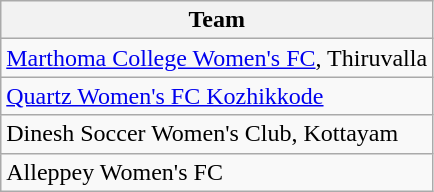<table class="wikitable" style="text-align:center;">
<tr>
<th>Team</th>
</tr>
<tr>
<td style="text-align:left;"><a href='#'>Marthoma College Women's FC</a>, Thiruvalla</td>
</tr>
<tr>
<td style="text-align:left;"><a href='#'>Quartz Women's FC Kozhikkode</a></td>
</tr>
<tr>
<td style="text-align:left;">Dinesh Soccer Women's Club, Kottayam</td>
</tr>
<tr>
<td style="text-align:left;">Alleppey Women's FC</td>
</tr>
</table>
